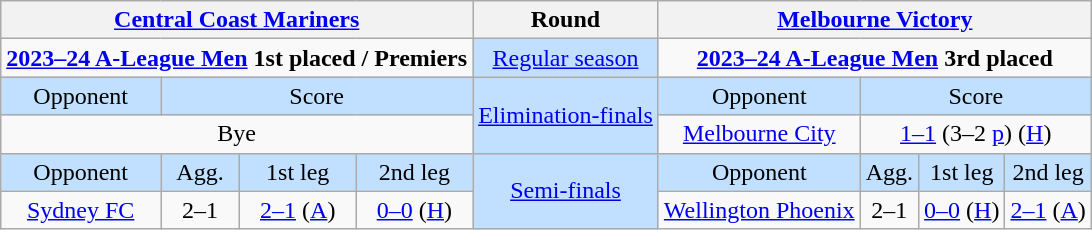<table class="wikitable" style="text-align:center">
<tr>
<th colspan="4"><a href='#'>Central Coast Mariners</a></th>
<th>Round</th>
<th colspan="4"><a href='#'>Melbourne Victory</a></th>
</tr>
<tr>
<td colspan="4" style="vertical-align:top"><strong><a href='#'>2023–24 A-League Men</a> 1st placed / Premiers</strong><br><div></div></td>
<td style="background:#C1E0FF"><a href='#'>Regular season</a></td>
<td colspan="4" style="vertical-align:top"><strong><a href='#'>2023–24 A-League Men</a> 3rd placed</strong><br><div></div></td>
</tr>
<tr style="background:#c1e0ff">
<td>Opponent</td>
<td colspan="3">Score</td>
<td rowspan=2><a href='#'>Elimination-finals</a></td>
<td>Opponent</td>
<td colspan="3">Score</td>
</tr>
<tr>
<td colspan="4">Bye</td>
<td><a href='#'>Melbourne City</a></td>
<td colspan="3"><a href='#'>1–1</a>  (3–2 <a href='#'>p</a>) (<a href='#'>H</a>)</td>
</tr>
<tr style="background:#C1E0FF">
<td>Opponent</td>
<td>Agg.</td>
<td>1st leg</td>
<td>2nd leg</td>
<td rowspan=2><a href='#'>Semi-finals</a></td>
<td>Opponent</td>
<td>Agg.</td>
<td>1st leg</td>
<td>2nd leg</td>
</tr>
<tr>
<td><a href='#'>Sydney FC</a></td>
<td>2–1</td>
<td><a href='#'>2–1</a> (<a href='#'>A</a>)</td>
<td><a href='#'>0–0</a> (<a href='#'>H</a>)</td>
<td><a href='#'>Wellington Phoenix</a></td>
<td>2–1</td>
<td><a href='#'>0–0</a> (<a href='#'>H</a>)</td>
<td><a href='#'>2–1</a>  (<a href='#'>A</a>)</td>
</tr>
</table>
